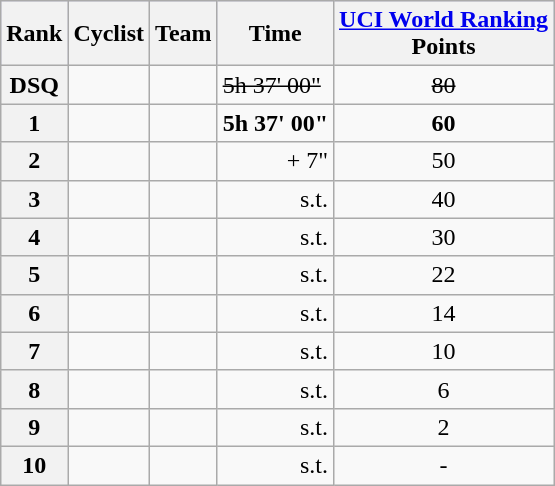<table class="wikitable">
<tr style="background:#ccccff;">
<th>Rank</th>
<th>Cyclist</th>
<th>Team</th>
<th>Time</th>
<th><a href='#'>UCI World Ranking</a><br>Points</th>
</tr>
<tr>
<th>DSQ</th>
<td><s></s></td>
<td><s></s></td>
<td><s>5h 37' 00"</s></td>
<td align="center"><s>80</s></td>
</tr>
<tr>
<th><strong>1</strong></th>
<td><strong></strong></td>
<td><strong></strong></td>
<td align="right"><strong>5h 37' 00"</strong></td>
<td align="center"><strong>60</strong></td>
</tr>
<tr>
<th>2</th>
<td></td>
<td></td>
<td align="right">+ 7"</td>
<td align="center">50</td>
</tr>
<tr>
<th>3</th>
<td></td>
<td></td>
<td align="right">s.t.</td>
<td align="center">40</td>
</tr>
<tr>
<th>4</th>
<td></td>
<td></td>
<td align="right">s.t.</td>
<td align="center">30</td>
</tr>
<tr>
<th>5</th>
<td></td>
<td></td>
<td align="right">s.t.</td>
<td align="center">22</td>
</tr>
<tr>
<th>6</th>
<td></td>
<td></td>
<td align="right">s.t.</td>
<td align="center">14</td>
</tr>
<tr>
<th>7</th>
<td></td>
<td></td>
<td align="right">s.t.</td>
<td align="center">10</td>
</tr>
<tr>
<th>8</th>
<td></td>
<td></td>
<td align="right">s.t.</td>
<td align="center">6</td>
</tr>
<tr>
<th>9</th>
<td></td>
<td></td>
<td align="right">s.t.</td>
<td align="center">2</td>
</tr>
<tr>
<th>10</th>
<td></td>
<td></td>
<td align="right">s.t.</td>
<td align="center">-</td>
</tr>
</table>
